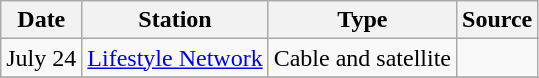<table class="wikitable">
<tr>
<th>Date</th>
<th>Station</th>
<th>Type</th>
<th>Source</th>
</tr>
<tr>
<td>July 24</td>
<td><a href='#'>Lifestyle Network</a></td>
<td>Cable and satellite</td>
<td></td>
</tr>
<tr>
</tr>
</table>
